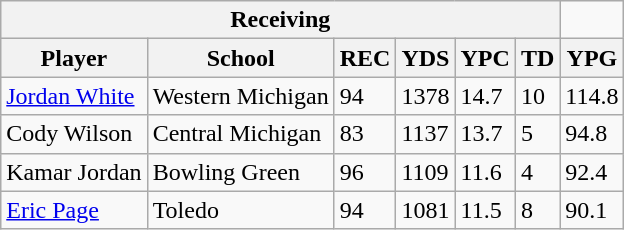<table class="wikitable">
<tr>
<th colspan="6" style="text-align:center;">Receiving</th>
</tr>
<tr>
<th>Player</th>
<th>School</th>
<th>REC</th>
<th>YDS</th>
<th>YPC</th>
<th>TD</th>
<th>YPG</th>
</tr>
<tr>
<td><a href='#'>Jordan White</a></td>
<td>Western Michigan</td>
<td>94</td>
<td>1378</td>
<td>14.7</td>
<td>10</td>
<td>114.8</td>
</tr>
<tr>
<td>Cody Wilson</td>
<td>Central Michigan</td>
<td>83</td>
<td>1137</td>
<td>13.7</td>
<td>5</td>
<td>94.8</td>
</tr>
<tr>
<td>Kamar Jordan</td>
<td>Bowling Green</td>
<td>96</td>
<td>1109</td>
<td>11.6</td>
<td>4</td>
<td>92.4</td>
</tr>
<tr>
<td><a href='#'>Eric Page</a></td>
<td>Toledo</td>
<td>94</td>
<td>1081</td>
<td>11.5</td>
<td>8</td>
<td>90.1</td>
</tr>
</table>
